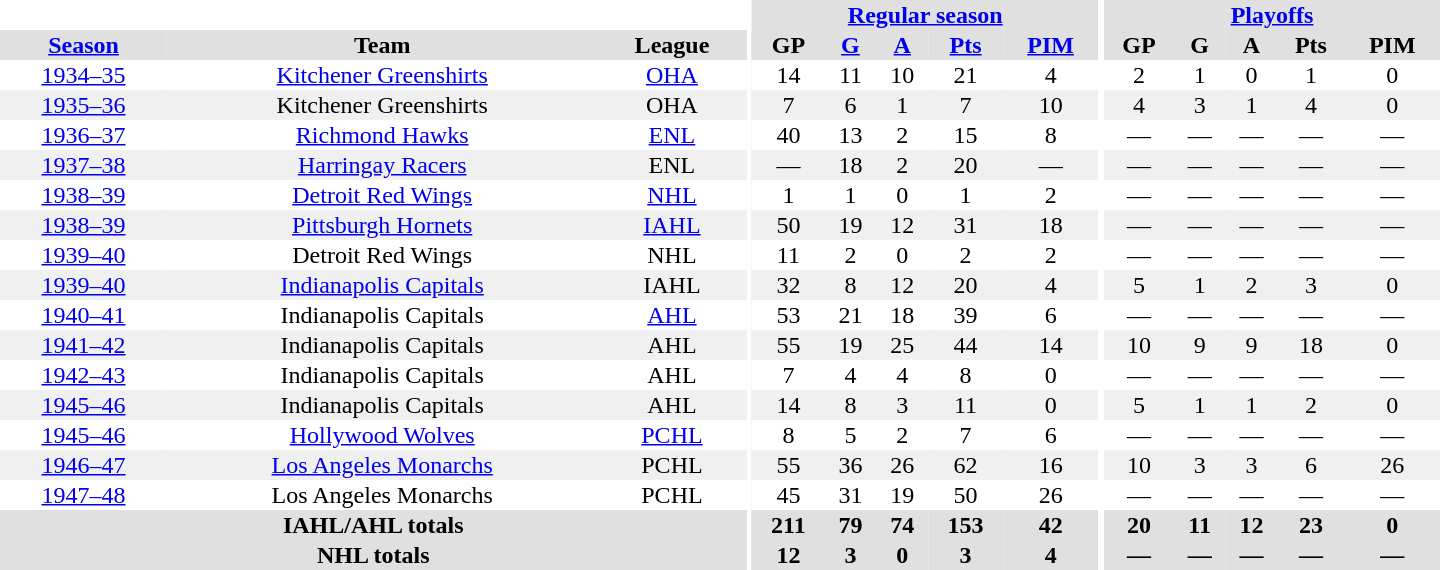<table border="0" cellpadding="1" cellspacing="0" style="text-align:center; width:60em">
<tr bgcolor="#e0e0e0">
<th colspan="3" bgcolor="#ffffff"></th>
<th rowspan="100" bgcolor="#ffffff"></th>
<th colspan="5"><a href='#'>Regular season</a></th>
<th rowspan="100" bgcolor="#ffffff"></th>
<th colspan="5"><a href='#'>Playoffs</a></th>
</tr>
<tr bgcolor="#e0e0e0">
<th><a href='#'>Season</a></th>
<th>Team</th>
<th>League</th>
<th>GP</th>
<th><a href='#'>G</a></th>
<th><a href='#'>A</a></th>
<th><a href='#'>Pts</a></th>
<th><a href='#'>PIM</a></th>
<th>GP</th>
<th>G</th>
<th>A</th>
<th>Pts</th>
<th>PIM</th>
</tr>
<tr>
<td><a href='#'>1934–35</a></td>
<td><a href='#'>Kitchener Greenshirts</a></td>
<td><a href='#'>OHA</a></td>
<td>14</td>
<td>11</td>
<td>10</td>
<td>21</td>
<td>4</td>
<td>2</td>
<td>1</td>
<td>0</td>
<td>1</td>
<td>0</td>
</tr>
<tr bgcolor="#f0f0f0">
<td><a href='#'>1935–36</a></td>
<td>Kitchener Greenshirts</td>
<td>OHA</td>
<td>7</td>
<td>6</td>
<td>1</td>
<td>7</td>
<td>10</td>
<td>4</td>
<td>3</td>
<td>1</td>
<td>4</td>
<td>0</td>
</tr>
<tr>
<td><a href='#'>1936–37</a></td>
<td><a href='#'>Richmond Hawks</a></td>
<td><a href='#'>ENL</a></td>
<td>40</td>
<td>13</td>
<td>2</td>
<td>15</td>
<td>8</td>
<td>—</td>
<td>—</td>
<td>—</td>
<td>—</td>
<td>—</td>
</tr>
<tr bgcolor="#f0f0f0">
<td><a href='#'>1937–38</a></td>
<td><a href='#'>Harringay Racers</a></td>
<td>ENL</td>
<td>—</td>
<td>18</td>
<td>2</td>
<td>20</td>
<td>—</td>
<td>—</td>
<td>—</td>
<td>—</td>
<td>—</td>
<td>—</td>
</tr>
<tr>
<td><a href='#'>1938–39</a></td>
<td><a href='#'>Detroit Red Wings</a></td>
<td><a href='#'>NHL</a></td>
<td>1</td>
<td>1</td>
<td>0</td>
<td>1</td>
<td>2</td>
<td>—</td>
<td>—</td>
<td>—</td>
<td>—</td>
<td>—</td>
</tr>
<tr bgcolor="#f0f0f0">
<td><a href='#'>1938–39</a></td>
<td><a href='#'>Pittsburgh Hornets</a></td>
<td><a href='#'>IAHL</a></td>
<td>50</td>
<td>19</td>
<td>12</td>
<td>31</td>
<td>18</td>
<td>—</td>
<td>—</td>
<td>—</td>
<td>—</td>
<td>—</td>
</tr>
<tr>
<td><a href='#'>1939–40</a></td>
<td>Detroit Red Wings</td>
<td>NHL</td>
<td>11</td>
<td>2</td>
<td>0</td>
<td>2</td>
<td>2</td>
<td>—</td>
<td>—</td>
<td>—</td>
<td>—</td>
<td>—</td>
</tr>
<tr bgcolor="#f0f0f0">
<td><a href='#'>1939–40</a></td>
<td><a href='#'>Indianapolis Capitals</a></td>
<td>IAHL</td>
<td>32</td>
<td>8</td>
<td>12</td>
<td>20</td>
<td>4</td>
<td>5</td>
<td>1</td>
<td>2</td>
<td>3</td>
<td>0</td>
</tr>
<tr>
<td><a href='#'>1940–41</a></td>
<td>Indianapolis Capitals</td>
<td><a href='#'>AHL</a></td>
<td>53</td>
<td>21</td>
<td>18</td>
<td>39</td>
<td>6</td>
<td>—</td>
<td>—</td>
<td>—</td>
<td>—</td>
<td>—</td>
</tr>
<tr bgcolor="#f0f0f0">
<td><a href='#'>1941–42</a></td>
<td>Indianapolis Capitals</td>
<td>AHL</td>
<td>55</td>
<td>19</td>
<td>25</td>
<td>44</td>
<td>14</td>
<td>10</td>
<td>9</td>
<td>9</td>
<td>18</td>
<td>0</td>
</tr>
<tr>
<td><a href='#'>1942–43</a></td>
<td>Indianapolis Capitals</td>
<td>AHL</td>
<td>7</td>
<td>4</td>
<td>4</td>
<td>8</td>
<td>0</td>
<td>—</td>
<td>—</td>
<td>—</td>
<td>—</td>
<td>—</td>
</tr>
<tr bgcolor="#f0f0f0">
<td><a href='#'>1945–46</a></td>
<td>Indianapolis Capitals</td>
<td>AHL</td>
<td>14</td>
<td>8</td>
<td>3</td>
<td>11</td>
<td>0</td>
<td>5</td>
<td>1</td>
<td>1</td>
<td>2</td>
<td>0</td>
</tr>
<tr>
<td><a href='#'>1945–46</a></td>
<td><a href='#'>Hollywood Wolves</a></td>
<td><a href='#'>PCHL</a></td>
<td>8</td>
<td>5</td>
<td>2</td>
<td>7</td>
<td>6</td>
<td>—</td>
<td>—</td>
<td>—</td>
<td>—</td>
<td>—</td>
</tr>
<tr bgcolor="#f0f0f0">
<td><a href='#'>1946–47</a></td>
<td><a href='#'>Los Angeles Monarchs</a></td>
<td>PCHL</td>
<td>55</td>
<td>36</td>
<td>26</td>
<td>62</td>
<td>16</td>
<td>10</td>
<td>3</td>
<td>3</td>
<td>6</td>
<td>26</td>
</tr>
<tr>
<td><a href='#'>1947–48</a></td>
<td>Los Angeles Monarchs</td>
<td>PCHL</td>
<td>45</td>
<td>31</td>
<td>19</td>
<td>50</td>
<td>26</td>
<td>—</td>
<td>—</td>
<td>—</td>
<td>—</td>
<td>—</td>
</tr>
<tr bgcolor="#e0e0e0">
<th colspan="3">IAHL/AHL totals</th>
<th>211</th>
<th>79</th>
<th>74</th>
<th>153</th>
<th>42</th>
<th>20</th>
<th>11</th>
<th>12</th>
<th>23</th>
<th>0</th>
</tr>
<tr bgcolor="#e0e0e0">
<th colspan="3">NHL totals</th>
<th>12</th>
<th>3</th>
<th>0</th>
<th>3</th>
<th>4</th>
<th>—</th>
<th>—</th>
<th>—</th>
<th>—</th>
<th>—</th>
</tr>
</table>
